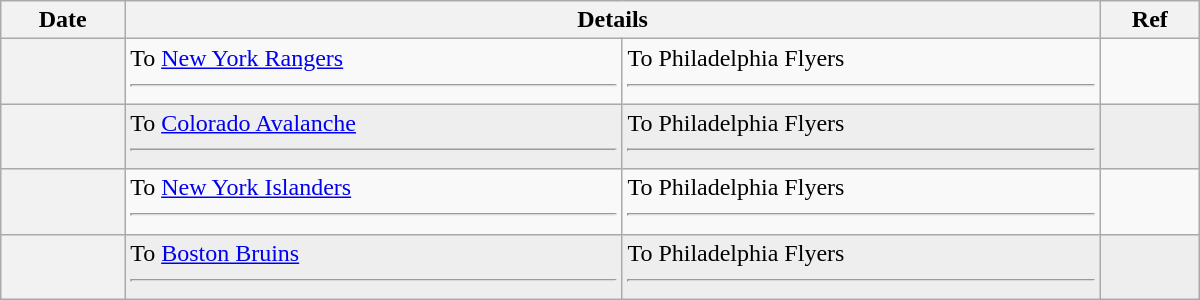<table class="wikitable plainrowheaders" style="width: 50em;">
<tr>
<th scope="col">Date</th>
<th scope="col" colspan="2">Details</th>
<th scope="col">Ref</th>
</tr>
<tr>
<th scope="row"></th>
<td valign="top">To <a href='#'>New York Rangers</a> <hr> </td>
<td valign="top">To Philadelphia Flyers <hr> </td>
<td></td>
</tr>
<tr bgcolor="#eeeeee">
<th scope="row"></th>
<td valign="top">To <a href='#'>Colorado Avalanche</a> <hr> </td>
<td valign="top">To Philadelphia Flyers <hr> </td>
<td></td>
</tr>
<tr>
<th scope="row"></th>
<td valign="top">To <a href='#'>New York Islanders</a> <hr> </td>
<td valign="top">To Philadelphia Flyers <hr> </td>
<td></td>
</tr>
<tr bgcolor="#eeeeee">
<th scope="row"></th>
<td valign="top">To <a href='#'>Boston Bruins</a> <hr> </td>
<td valign="top">To Philadelphia Flyers <hr> </td>
<td></td>
</tr>
</table>
